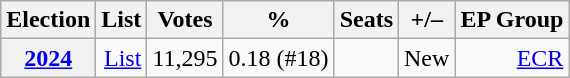<table class="wikitable" style="text-align: right;">
<tr>
<th>Election</th>
<th>List</th>
<th>Votes</th>
<th>%</th>
<th>Seats</th>
<th>+/–</th>
<th>EP Group</th>
</tr>
<tr>
<th><a href='#'>2024</a></th>
<td><a href='#'>List</a></td>
<td>11,295</td>
<td>0.18 (#18)</td>
<td></td>
<td>New</td>
<td><a href='#'>ECR</a></td>
</tr>
</table>
